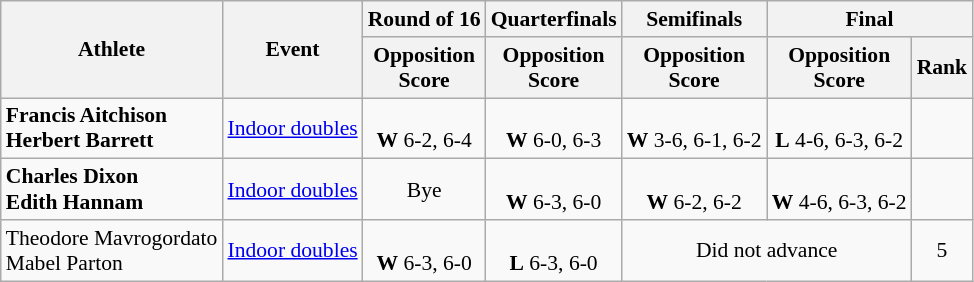<table class=wikitable style="font-size:90%">
<tr>
<th rowspan="2">Athlete</th>
<th rowspan="2">Event</th>
<th>Round of 16</th>
<th>Quarterfinals</th>
<th>Semifinals</th>
<th colspan="2">Final</th>
</tr>
<tr>
<th>Opposition<br>Score</th>
<th>Opposition<br>Score</th>
<th>Opposition<br>Score</th>
<th>Opposition<br>Score</th>
<th>Rank</th>
</tr>
<tr>
<td><strong>Francis Aitchison <br> Herbert Barrett</strong></td>
<td><a href='#'>Indoor doubles</a></td>
<td align=center> <br> <strong>W</strong> 6-2, 6-4</td>
<td align=center> <br> <strong>W</strong> 6-0, 6-3</td>
<td align=center> <br> <strong>W</strong> 3-6, 6-1, 6-2</td>
<td align=center> <br> <strong>L</strong> 4-6, 6-3, 6-2</td>
<td align=center></td>
</tr>
<tr>
<td><strong>Charles Dixon <br> Edith Hannam</strong></td>
<td><a href='#'>Indoor doubles</a></td>
<td align=center>Bye</td>
<td align=center> <br> <strong>W</strong> 6-3, 6-0</td>
<td align=center> <br> <strong>W</strong> 6-2, 6-2</td>
<td align=center> <br> <strong>W</strong> 4-6, 6-3, 6-2</td>
<td align=center></td>
</tr>
<tr>
<td>Theodore Mavrogordato <br> Mabel Parton</td>
<td><a href='#'>Indoor doubles</a></td>
<td align=center> <br> <strong>W</strong> 6-3, 6-0</td>
<td align=center> <br> <strong>L</strong> 6-3, 6-0</td>
<td align=center colspan=2>Did not advance</td>
<td align=center>5</td>
</tr>
</table>
